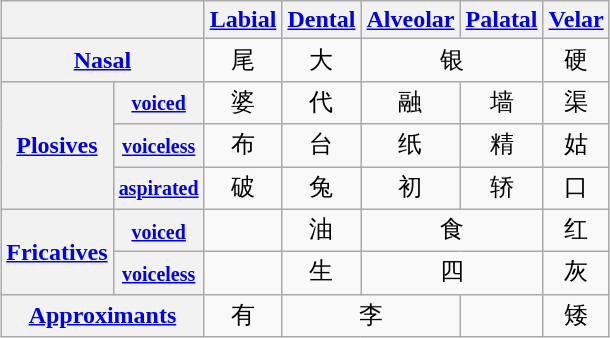<table class="wikitable" style="text-align:center; margin:1em auto 1em auto">
<tr>
<th colspan="2"> </th>
<th><a href='#'>Labial</a></th>
<th><a href='#'>Dental</a></th>
<th><a href='#'>Alveolar</a></th>
<th><a href='#'>Palatal</a></th>
<th><a href='#'>Velar</a></th>
</tr>
<tr>
<th colspan="2"><a href='#'>Nasal</a></th>
<td> 尾</td>
<td> 大</td>
<td colspan="2"> 银</td>
<td> 硬</td>
</tr>
<tr>
<th rowspan="3"><a href='#'>Plosives</a></th>
<th><a href='#'><small>voiced</small></a></th>
<td> 婆</td>
<td> 代</td>
<td> 融</td>
<td> 墙</td>
<td> 渠</td>
</tr>
<tr>
<th><small><a href='#'>voiceless</a></small></th>
<td> 布</td>
<td> 台</td>
<td> 纸</td>
<td> 精</td>
<td> 姑</td>
</tr>
<tr>
<th><small><a href='#'>aspirated</a></small></th>
<td> 破</td>
<td> 兔</td>
<td> 初</td>
<td> 轿</td>
<td> 口</td>
</tr>
<tr>
<th rowspan="2"><a href='#'>Fricatives</a></th>
<th><a href='#'><small>voiced</small></a></th>
<td></td>
<td> 油</td>
<td colspan="2"> 食</td>
<td> 红</td>
</tr>
<tr>
<th><a href='#'><small>voiceless</small></a></th>
<td></td>
<td> 生</td>
<td colspan="2"> 四</td>
<td> 灰</td>
</tr>
<tr>
<th colspan="2"><a href='#'>Approximants</a></th>
<td> 有</td>
<td colspan="2"> 李</td>
<td></td>
<td> 矮</td>
</tr>
</table>
